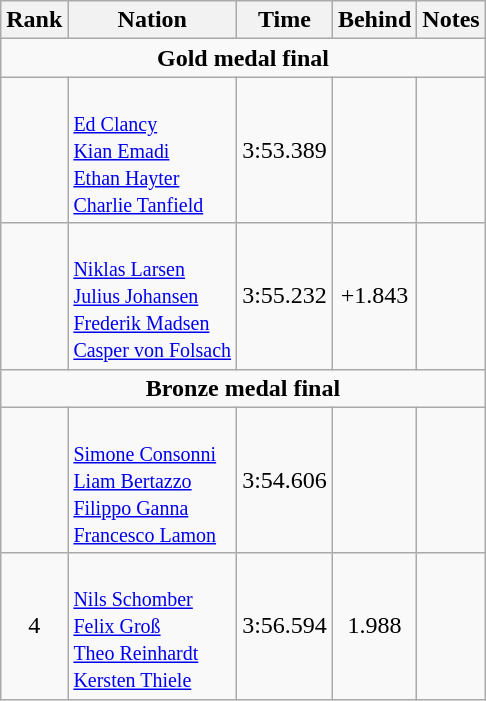<table class="wikitable sortable" style="text-align:center">
<tr>
<th>Rank</th>
<th>Nation</th>
<th>Time</th>
<th>Behind</th>
<th>Notes</th>
</tr>
<tr>
<td colspan=6><strong>Gold medal final</strong></td>
</tr>
<tr>
<td></td>
<td align=left><br><small><a href='#'>Ed Clancy</a><br><a href='#'>Kian Emadi</a><br><a href='#'>Ethan Hayter</a><br><a href='#'>Charlie Tanfield</a> </small></td>
<td>3:53.389</td>
<td></td>
<td></td>
</tr>
<tr>
<td></td>
<td align=left><br><small><a href='#'>Niklas Larsen</a><br><a href='#'>Julius Johansen</a><br><a href='#'>Frederik Madsen</a><br><a href='#'>Casper von Folsach</a> </small></td>
<td>3:55.232</td>
<td>+1.843</td>
<td></td>
</tr>
<tr>
<td colspan=6><strong>Bronze medal final</strong></td>
</tr>
<tr>
<td></td>
<td align=left><br><small><a href='#'>Simone Consonni</a><br><a href='#'>Liam Bertazzo</a><br><a href='#'>Filippo Ganna</a><br><a href='#'>Francesco Lamon</a></small></td>
<td>3:54.606</td>
<td></td>
<td></td>
</tr>
<tr>
<td>4</td>
<td align=left><br><small><a href='#'>Nils Schomber</a><br><a href='#'>Felix Groß</a><br><a href='#'>Theo Reinhardt</a><br><a href='#'>Kersten Thiele</a> </small></td>
<td>3:56.594</td>
<td>1.988</td>
<td></td>
</tr>
</table>
